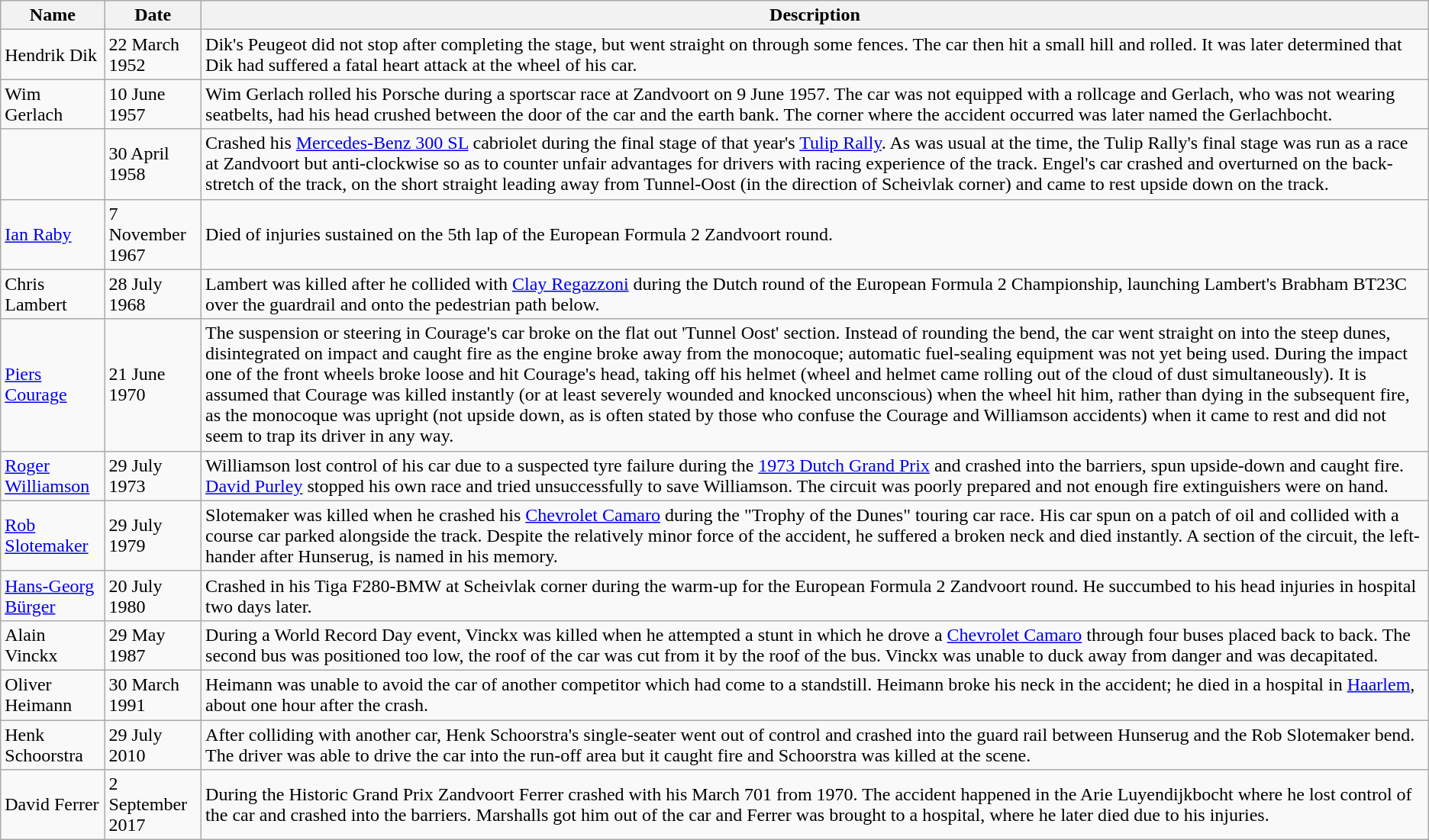<table class="wikitable">
<tr>
<th>Name</th>
<th>Date</th>
<th>Description</th>
</tr>
<tr>
<td>Hendrik Dik</td>
<td>22 March 1952</td>
<td>Dik's Peugeot did not stop after completing the stage, but went straight on through some fences. The car then hit a small hill and rolled. It was later determined that Dik had suffered a fatal heart attack at the wheel of his car.</td>
</tr>
<tr>
<td>Wim Gerlach</td>
<td>10 June 1957</td>
<td>Wim Gerlach rolled his Porsche during a sportscar race at Zandvoort on 9 June 1957. The car was not equipped with a rollcage and Gerlach, who was not wearing seatbelts, had his head crushed between the door of the car and the earth bank. The corner where the accident occurred was later named the Gerlachbocht.</td>
</tr>
<tr>
<td></td>
<td>30 April 1958</td>
<td>Crashed his <a href='#'>Mercedes-Benz 300 SL</a> cabriolet during the final stage of that year's <a href='#'>Tulip Rally</a>. As was usual at the time, the Tulip Rally's final stage was run as a race at Zandvoort but anti-clockwise so as to counter unfair advantages for drivers with racing experience of the track. Engel's car crashed and overturned on the back-stretch of the track, on the short straight leading away from Tunnel-Oost (in the direction of Scheivlak corner) and came to rest upside down on the track.</td>
</tr>
<tr>
<td><a href='#'>Ian Raby</a></td>
<td>7 November 1967</td>
<td>Died of injuries sustained on the 5th lap of the European Formula 2 Zandvoort round.</td>
</tr>
<tr>
<td>Chris Lambert</td>
<td>28 July 1968</td>
<td>Lambert was killed after he collided with <a href='#'>Clay Regazzoni</a> during the Dutch round of the European Formula 2 Championship, launching Lambert's Brabham BT23C over the guardrail and onto the pedestrian path below.</td>
</tr>
<tr>
<td><a href='#'>Piers Courage</a></td>
<td>21 June 1970</td>
<td>The suspension or steering in Courage's car broke on the flat out 'Tunnel Oost' section. Instead of rounding the bend, the car went straight on into the steep dunes, disintegrated on impact and caught fire as the engine broke away from the monocoque; automatic fuel-sealing equipment was not yet being used. During the impact one of the front wheels broke loose and hit Courage's head, taking off his helmet (wheel and helmet came rolling out of the cloud of dust simultaneously). It is assumed that Courage was killed instantly (or at least severely wounded and knocked unconscious) when the wheel hit him, rather than dying in the subsequent fire, as the monocoque was upright (not upside down, as is often stated by those who confuse the Courage and Williamson accidents) when it came to rest and did not seem to trap its driver in any way.</td>
</tr>
<tr>
<td><a href='#'>Roger Williamson</a></td>
<td>29 July 1973</td>
<td>Williamson lost control of his car due to a suspected tyre failure during the <a href='#'>1973 Dutch Grand Prix</a> and crashed into the barriers, spun upside-down and caught fire. <a href='#'>David Purley</a> stopped his own race and tried unsuccessfully to save Williamson. The circuit was poorly prepared and not enough fire extinguishers were on hand.</td>
</tr>
<tr>
<td><a href='#'>Rob Slotemaker</a></td>
<td>29 July 1979</td>
<td>Slotemaker was killed when he crashed his <a href='#'>Chevrolet Camaro</a> during the "Trophy of the Dunes" touring car race. His car spun on a patch of oil and collided with a course car parked alongside the track. Despite the relatively minor force of the accident, he suffered a broken neck and died instantly. A section of the circuit, the left-hander after Hunserug, is named in his memory.</td>
</tr>
<tr>
<td><a href='#'>Hans-Georg Bürger</a></td>
<td>20 July 1980</td>
<td>Crashed in his Tiga F280-BMW at Scheivlak corner during the warm-up for the European Formula 2 Zandvoort round. He succumbed to his head injuries in hospital two days later.</td>
</tr>
<tr>
<td>Alain Vinckx</td>
<td>29 May 1987</td>
<td>During a World Record Day event, Vinckx was killed when he attempted a stunt in which he drove a <a href='#'>Chevrolet Camaro</a> through four buses placed back to back. The second bus was positioned too low, the roof of the car was cut from it by the roof of the bus. Vinckx was unable to duck away from danger and was decapitated.</td>
</tr>
<tr>
<td>Oliver Heimann</td>
<td>30 March 1991</td>
<td>Heimann was unable to avoid the car of another competitor which had come to a standstill. Heimann broke his neck in the accident; he died in a hospital in <a href='#'>Haarlem</a>, about one hour after the crash.</td>
</tr>
<tr>
<td>Henk Schoorstra</td>
<td>29 July 2010</td>
<td>After colliding with another car, Henk Schoorstra's single-seater went out of control and crashed into the guard rail between Hunserug and the Rob Slotemaker bend. The driver was able to drive the car into the run-off area but it caught fire and Schoorstra was killed at the scene.</td>
</tr>
<tr>
<td>David Ferrer</td>
<td>2 September 2017</td>
<td>During the Historic Grand Prix Zandvoort Ferrer crashed with his March 701 from 1970. The accident happened in the Arie Luyendijkbocht where he lost control of the car and crashed into the barriers. Marshalls got him out of the car and Ferrer was brought to a hospital, where he later died due to his injuries.</td>
</tr>
</table>
